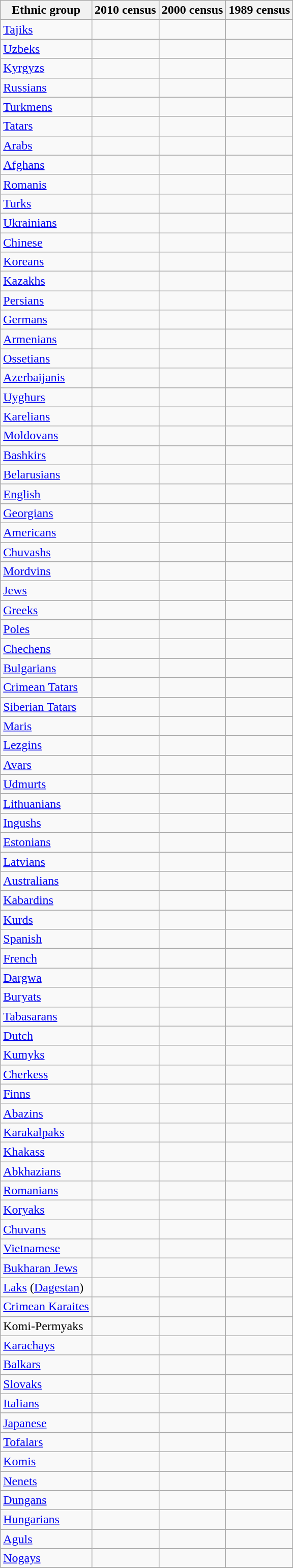<table class="wikitable">
<tr>
<th>Ethnic group</th>
<th>2010 census</th>
<th>2000 census</th>
<th>1989 census</th>
</tr>
<tr>
<td><a href='#'>Tajiks</a></td>
<td><br></td>
<td><br></td>
<td><br></td>
</tr>
<tr>
<td><a href='#'>Uzbeks</a></td>
<td><br></td>
<td><br></td>
<td><br></td>
</tr>
<tr>
<td><a href='#'>Kyrgyzs</a></td>
<td><br></td>
<td><br></td>
<td><br></td>
</tr>
<tr>
<td><a href='#'>Russians</a></td>
<td><br></td>
<td><br></td>
<td><br></td>
</tr>
<tr>
<td><a href='#'>Turkmens</a></td>
<td><br></td>
<td><br></td>
<td><br></td>
</tr>
<tr>
<td><a href='#'>Tatars</a></td>
<td><br></td>
<td><br></td>
<td><br></td>
</tr>
<tr>
<td><a href='#'>Arabs</a></td>
<td><br></td>
<td><br></td>
<td><br></td>
</tr>
<tr>
<td><a href='#'>Afghans</a></td>
<td><br></td>
<td><br></td>
<td><br></td>
</tr>
<tr>
<td><a href='#'>Romanis</a></td>
<td><br></td>
<td><br></td>
<td><br></td>
</tr>
<tr>
<td><a href='#'>Turks</a></td>
<td><br></td>
<td><br></td>
<td><br></td>
</tr>
<tr>
<td><a href='#'>Ukrainians</a></td>
<td><br></td>
<td><br></td>
<td><br></td>
</tr>
<tr>
<td><a href='#'>Chinese</a></td>
<td><br></td>
<td><br></td>
<td><br></td>
</tr>
<tr>
<td><a href='#'>Koreans</a></td>
<td><br></td>
<td><br></td>
<td><br></td>
</tr>
<tr>
<td><a href='#'>Kazakhs</a></td>
<td><br></td>
<td><br></td>
<td><br></td>
</tr>
<tr>
<td><a href='#'>Persians</a></td>
<td><br></td>
<td><br></td>
<td><br></td>
</tr>
<tr>
<td><a href='#'>Germans</a></td>
<td><br></td>
<td><br></td>
<td><br></td>
</tr>
<tr>
<td><a href='#'>Armenians</a></td>
<td><br></td>
<td><br></td>
<td><br></td>
</tr>
<tr>
<td><a href='#'>Ossetians</a></td>
<td><br></td>
<td><br></td>
<td><br></td>
</tr>
<tr>
<td><a href='#'>Azerbaijanis</a></td>
<td><br></td>
<td><br></td>
<td><br></td>
</tr>
<tr>
<td><a href='#'>Uyghurs</a></td>
<td><br></td>
<td><br></td>
<td><br></td>
</tr>
<tr>
<td><a href='#'>Karelians</a></td>
<td><br></td>
<td><br></td>
<td><br></td>
</tr>
<tr>
<td><a href='#'>Moldovans</a></td>
<td><br></td>
<td><br></td>
<td><br></td>
</tr>
<tr>
<td><a href='#'>Bashkirs</a></td>
<td><br></td>
<td><br></td>
<td><br></td>
</tr>
<tr>
<td><a href='#'>Belarusians</a></td>
<td><br></td>
<td><br></td>
<td><br></td>
</tr>
<tr>
<td><a href='#'>English</a></td>
<td><br></td>
<td><br></td>
<td><br></td>
</tr>
<tr>
<td><a href='#'>Georgians</a></td>
<td><br></td>
<td><br></td>
<td><br></td>
</tr>
<tr>
<td><a href='#'>Americans</a></td>
<td><br></td>
<td><br></td>
<td><br></td>
</tr>
<tr>
<td><a href='#'>Chuvashs</a></td>
<td><br></td>
<td><br></td>
<td><br></td>
</tr>
<tr>
<td><a href='#'>Mordvins</a></td>
<td><br></td>
<td><br></td>
<td><br></td>
</tr>
<tr>
<td><a href='#'>Jews</a></td>
<td><br></td>
<td><br></td>
<td><br></td>
</tr>
<tr>
<td><a href='#'>Greeks</a></td>
<td><br></td>
<td><br></td>
<td><br></td>
</tr>
<tr>
<td><a href='#'>Poles</a></td>
<td><br></td>
<td><br></td>
<td><br></td>
</tr>
<tr>
<td><a href='#'>Chechens</a></td>
<td><br></td>
<td><br></td>
<td><br></td>
</tr>
<tr>
<td><a href='#'>Bulgarians</a></td>
<td><br></td>
<td><br></td>
<td><br></td>
</tr>
<tr>
<td><a href='#'>Crimean Tatars</a></td>
<td><br></td>
<td><br></td>
<td><br></td>
</tr>
<tr>
<td><a href='#'>Siberian Tatars</a></td>
<td><br></td>
<td><br></td>
<td><br></td>
</tr>
<tr>
<td><a href='#'>Maris</a></td>
<td><br></td>
<td><br></td>
<td><br></td>
</tr>
<tr>
<td><a href='#'>Lezgins</a></td>
<td><br></td>
<td><br></td>
<td><br></td>
</tr>
<tr>
<td><a href='#'>Avars</a></td>
<td><br></td>
<td><br></td>
<td><br></td>
</tr>
<tr>
<td><a href='#'>Udmurts</a></td>
<td><br></td>
<td><br></td>
<td><br></td>
</tr>
<tr>
<td><a href='#'>Lithuanians</a></td>
<td><br></td>
<td><br></td>
<td><br></td>
</tr>
<tr>
<td><a href='#'>Ingushs</a></td>
<td><br></td>
<td><br></td>
<td><br></td>
</tr>
<tr>
<td><a href='#'>Estonians</a></td>
<td><br></td>
<td><br></td>
<td><br></td>
</tr>
<tr>
<td><a href='#'>Latvians</a></td>
<td><br></td>
<td><br></td>
<td><br></td>
</tr>
<tr>
<td><a href='#'>Australians</a></td>
<td><br></td>
<td><br></td>
<td><br></td>
</tr>
<tr>
<td><a href='#'>Kabardins</a></td>
<td><br></td>
<td><br></td>
<td><br></td>
</tr>
<tr>
<td><a href='#'>Kurds</a></td>
<td><br></td>
<td><br></td>
<td><br></td>
</tr>
<tr>
<td><a href='#'>Spanish</a></td>
<td><br></td>
<td><br></td>
<td><br></td>
</tr>
<tr>
<td><a href='#'>French</a></td>
<td><br></td>
<td><br></td>
<td><br></td>
</tr>
<tr>
<td><a href='#'>Dargwa</a></td>
<td><br></td>
<td><br></td>
<td><br></td>
</tr>
<tr>
<td><a href='#'>Buryats</a></td>
<td><br></td>
<td><br></td>
<td><br></td>
</tr>
<tr>
<td><a href='#'>Tabasarans</a></td>
<td><br></td>
<td><br></td>
<td><br></td>
</tr>
<tr>
<td><a href='#'>Dutch</a></td>
<td><br></td>
<td><br></td>
<td><br></td>
</tr>
<tr>
<td><a href='#'>Kumyks</a></td>
<td><br></td>
<td><br></td>
<td><br></td>
</tr>
<tr>
<td><a href='#'>Cherkess</a></td>
<td><br></td>
<td><br></td>
<td><br></td>
</tr>
<tr>
<td><a href='#'>Finns</a></td>
<td><br></td>
<td><br></td>
<td><br></td>
</tr>
<tr>
<td><a href='#'>Abazins</a></td>
<td><br></td>
<td><br></td>
<td><br></td>
</tr>
<tr>
<td><a href='#'>Karakalpaks</a></td>
<td><br></td>
<td><br></td>
<td><br></td>
</tr>
<tr>
<td><a href='#'>Khakass</a></td>
<td><br></td>
<td><br></td>
<td><br></td>
</tr>
<tr>
<td><a href='#'>Abkhazians</a></td>
<td><br></td>
<td><br></td>
<td><br></td>
</tr>
<tr>
<td><a href='#'>Romanians</a></td>
<td><br></td>
<td><br></td>
<td><br></td>
</tr>
<tr>
<td><a href='#'>Koryaks</a></td>
<td><br></td>
<td><br></td>
<td><br></td>
</tr>
<tr>
<td><a href='#'>Chuvans</a></td>
<td><br></td>
<td><br></td>
<td><br></td>
</tr>
<tr>
<td><a href='#'>Vietnamese</a></td>
<td><br></td>
<td><br></td>
<td><br></td>
</tr>
<tr>
<td><a href='#'>Bukharan Jews</a></td>
<td><br></td>
<td><br></td>
<td><br></td>
</tr>
<tr>
<td><a href='#'>Laks</a> (<a href='#'>Dagestan</a>)</td>
<td><br></td>
<td><br></td>
<td><br></td>
</tr>
<tr>
<td><a href='#'>Crimean Karaites</a></td>
<td><br></td>
<td><br></td>
<td><br></td>
</tr>
<tr>
<td>Komi-Permyaks</td>
<td><br></td>
<td><br></td>
<td><br></td>
</tr>
<tr>
<td><a href='#'>Karachays</a></td>
<td><br></td>
<td><br></td>
<td><br></td>
</tr>
<tr>
<td><a href='#'>Balkars</a></td>
<td><br></td>
<td><br></td>
<td><br></td>
</tr>
<tr>
<td><a href='#'>Slovaks</a></td>
<td><br></td>
<td><br></td>
<td><br></td>
</tr>
<tr>
<td><a href='#'>Italians</a></td>
<td><br></td>
<td><br></td>
<td><br></td>
</tr>
<tr>
<td><a href='#'>Japanese</a></td>
<td><br></td>
<td><br></td>
<td><br></td>
</tr>
<tr>
<td><a href='#'>Tofalars</a></td>
<td><br></td>
<td><br></td>
<td><br></td>
</tr>
<tr>
<td><a href='#'>Komis</a></td>
<td><br></td>
<td><br></td>
<td><br></td>
</tr>
<tr>
<td><a href='#'>Nenets</a></td>
<td><br></td>
<td><br></td>
<td><br></td>
</tr>
<tr>
<td><a href='#'>Dungans</a></td>
<td><br></td>
<td><br></td>
<td><br></td>
</tr>
<tr>
<td><a href='#'>Hungarians</a></td>
<td><br></td>
<td><br></td>
<td><br></td>
</tr>
<tr>
<td><a href='#'>Aguls</a></td>
<td><br></td>
<td><br></td>
<td><br></td>
</tr>
<tr>
<td><a href='#'>Nogays</a></td>
<td><br></td>
<td><br></td>
<td><br></td>
</tr>
<tr>
</tr>
</table>
